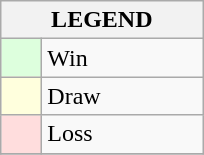<table class="wikitable">
<tr>
<th colspan="2">LEGEND</th>
</tr>
<tr>
<td style="background:#ddffdd;" width=20> </td>
<td width=100>Win</td>
</tr>
<tr>
<td style="background:#ffffdd"  width=20> </td>
<td width=100>Draw</td>
</tr>
<tr>
<td style="background:#ffdddd;" width=20> </td>
<td width=100>Loss</td>
</tr>
<tr>
</tr>
</table>
